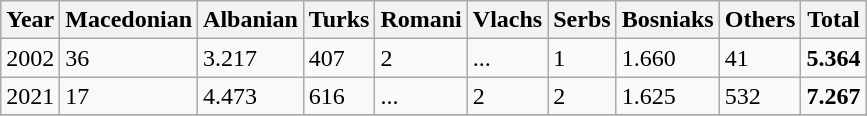<table class="wikitable">
<tr>
<th>Year</th>
<th>Macedonian</th>
<th>Albanian</th>
<th>Turks</th>
<th>Romani</th>
<th>Vlachs</th>
<th>Serbs</th>
<th>Bosniaks</th>
<th><abbr>Others</abbr></th>
<th>Total</th>
</tr>
<tr>
<td>2002</td>
<td>36</td>
<td>3.217</td>
<td>407</td>
<td>2</td>
<td>...</td>
<td>1</td>
<td>1.660</td>
<td>41</td>
<td><strong>5.364</strong></td>
</tr>
<tr>
<td>2021</td>
<td>17</td>
<td>4.473</td>
<td>616</td>
<td>...</td>
<td>2</td>
<td>2</td>
<td>1.625</td>
<td>532</td>
<td><strong>7.267</strong></td>
</tr>
<tr>
</tr>
</table>
